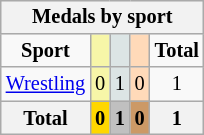<table class="wikitable" style="font-size:85%; float:right">
<tr style="background:#efefef;">
<th colspan=7><strong>Medals by sport</strong></th>
</tr>
<tr align=center>
<td><strong>Sport</strong></td>
<td style="background:#f7f6a8;"></td>
<td style="background:#dce5e5;"></td>
<td style="background:#ffdab9;"></td>
<td><strong>Total</strong></td>
</tr>
<tr align=center>
<td><a href='#'>Wrestling</a></td>
<td style="background:#f7f6a8;">0</td>
<td style="background:#dce5e5;">1</td>
<td style="background:#ffdab9;">0</td>
<td>1</td>
</tr>
<tr align=center>
<th><strong>Total</strong></th>
<th style="background:gold;"><strong>0</strong></th>
<th style="background:silver;"><strong>1</strong></th>
<th style="background:#c96;"><strong>0</strong></th>
<th><strong>1</strong></th>
</tr>
</table>
